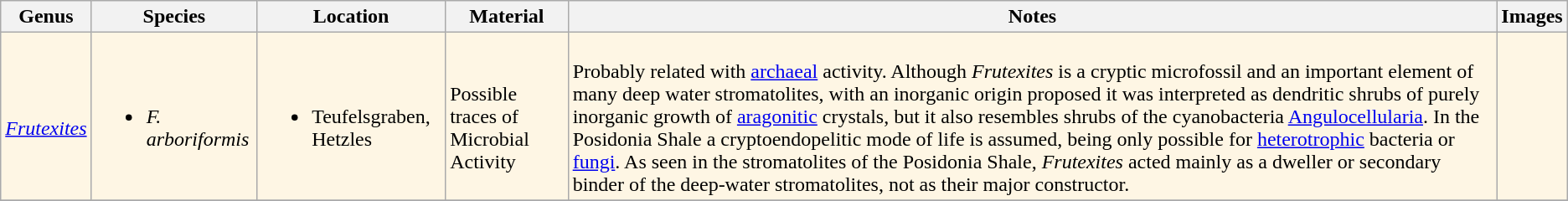<table class = "wikitable">
<tr>
<th>Genus</th>
<th>Species</th>
<th>Location</th>
<th>Material</th>
<th>Notes</th>
<th>Images</th>
</tr>
<tr>
<td style="background:#FEF6E4;"><br><em><a href='#'>Frutexites</a></em></td>
<td style="background:#FEF6E4;"><br><ul><li><em>F. arboriformis</em></li></ul></td>
<td style="background:#FEF6E4;"><br><ul><li>Teufelsgraben, Hetzles</li></ul></td>
<td style="background:#FEF6E4;"><br>Possible traces of Microbial Activity</td>
<td style="background:#FEF6E4;"><br>Probably related with <a href='#'>archaeal</a> activity. Although <em>Frutexites</em> is a cryptic microfossil and an important element of many deep water stromatolites, with an inorganic origin proposed it was interpreted as dendritic shrubs of purely inorganic growth of <a href='#'>aragonitic</a> crystals, but it also resembles shrubs of the cyanobacteria <a href='#'>Angulocellularia</a>. In the Posidonia Shale a cryptoendopelitic mode of life is assumed, being only possible for <a href='#'>heterotrophic</a> bacteria or <a href='#'>fungi</a>. As seen in the stromatolites of the Posidonia Shale, <em>Frutexites</em> acted mainly as a dweller or secondary binder of the deep-water stromatolites, not as their major constructor.</td>
<td style="background:#FEF6E4;"></td>
</tr>
<tr>
</tr>
</table>
